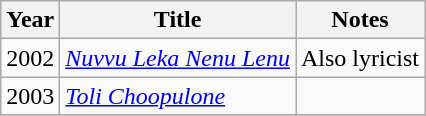<table class="wikitable">
<tr>
<th>Year</th>
<th>Title</th>
<th>Notes</th>
</tr>
<tr>
<td>2002</td>
<td><em><a href='#'>Nuvvu Leka Nenu Lenu</a></em></td>
<td>Also lyricist</td>
</tr>
<tr>
<td>2003</td>
<td><em><a href='#'>Toli Choopulone</a></em></td>
<td></td>
</tr>
<tr>
</tr>
</table>
